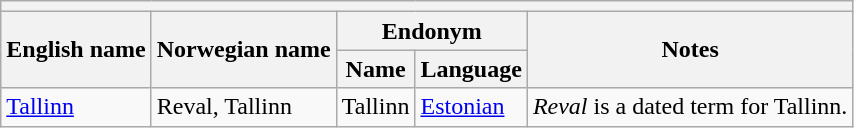<table class="wikitable sortable">
<tr>
<th colspan="5"></th>
</tr>
<tr>
<th rowspan="2">English name</th>
<th rowspan="2">Norwegian name</th>
<th colspan="2">Endonym</th>
<th rowspan="2">Notes</th>
</tr>
<tr>
<th>Name</th>
<th>Language</th>
</tr>
<tr>
<td><a href='#'>Tallinn</a></td>
<td>Reval, Tallinn</td>
<td>Tallinn</td>
<td><a href='#'>Estonian</a></td>
<td><em>Reval</em> is a dated term for Tallinn.</td>
</tr>
</table>
